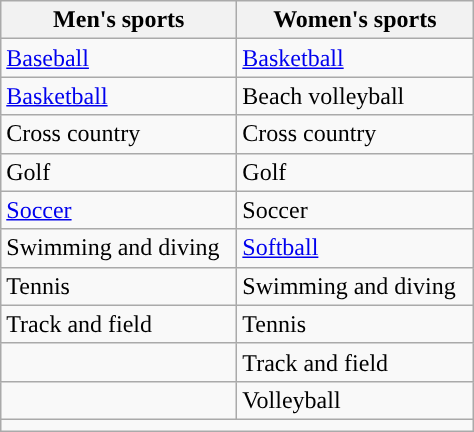<table class="wikitable"; style= "text-align: ">
<tr>
<th width=150px>Men's sports</th>
<th width=150px>Women's sports</th>
</tr>
<tr>
<td><a href='#'>Baseball</a></td>
<td><a href='#'>Basketball</a></td>
</tr>
<tr>
<td><a href='#'>Basketball</a></td>
<td>Beach volleyball</td>
</tr>
<tr>
<td>Cross country</td>
<td>Cross country</td>
</tr>
<tr>
<td>Golf</td>
<td>Golf</td>
</tr>
<tr>
<td><a href='#'>Soccer</a></td>
<td>Soccer</td>
</tr>
<tr>
<td>Swimming and diving</td>
<td><a href='#'>Softball</a></td>
</tr>
<tr>
<td>Tennis</td>
<td>Swimming and diving</td>
</tr>
<tr>
<td>Track and field</td>
<td>Tennis</td>
</tr>
<tr>
<td></td>
<td>Track and field</td>
</tr>
<tr>
<td></td>
<td>Volleyball</td>
</tr>
<tr>
<td colspan="2"></td>
</tr>
</table>
